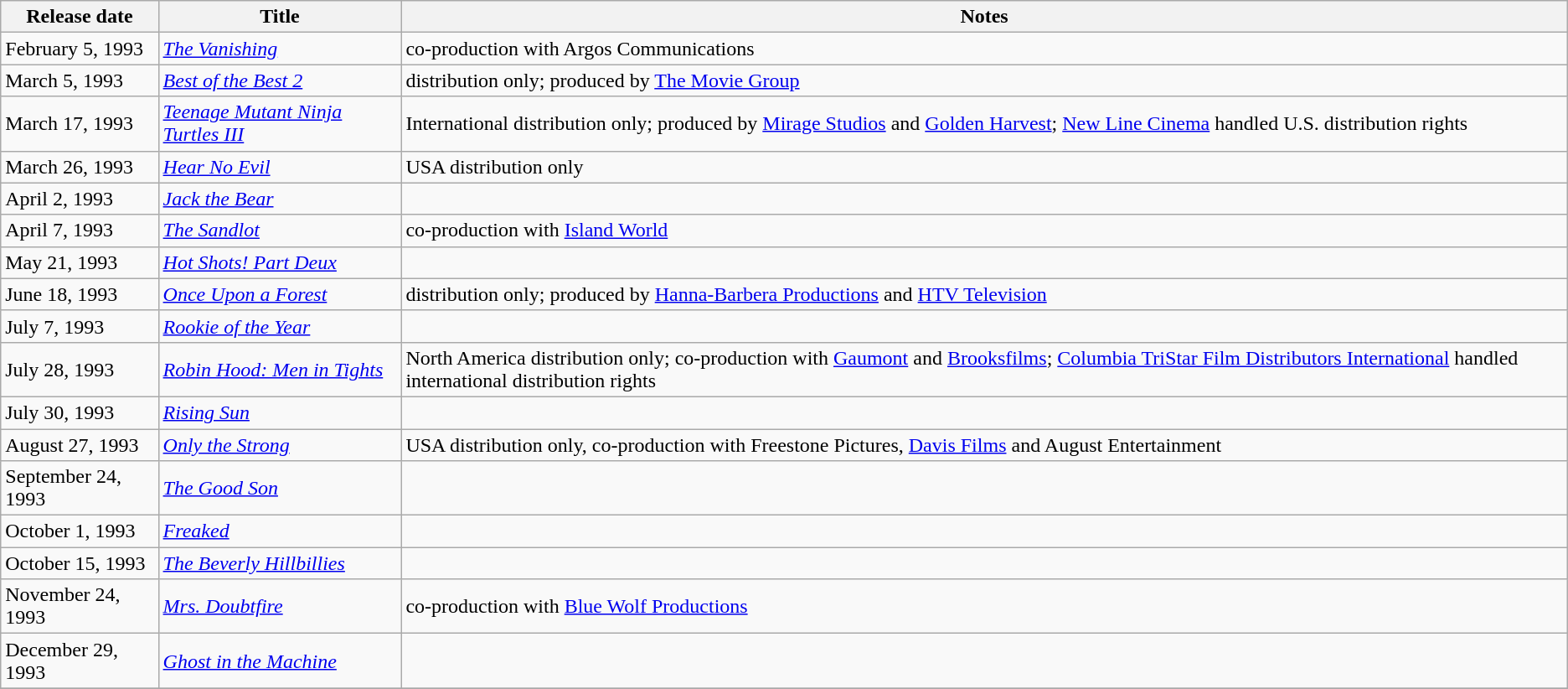<table class="wikitable plainrowheaders sortable col1right">
<tr>
<th scope="col">Release date</th>
<th scope="col">Title</th>
<th scope="col" class="unsortable">Notes</th>
</tr>
<tr>
<td>February 5, 1993</td>
<td><em><a href='#'>The Vanishing</a></em></td>
<td>co-production with Argos Communications</td>
</tr>
<tr>
<td>March 5, 1993</td>
<td><em><a href='#'>Best of the Best 2</a></em></td>
<td>distribution only; produced by <a href='#'>The Movie Group</a></td>
</tr>
<tr>
<td>March 17, 1993</td>
<td><em><a href='#'>Teenage Mutant Ninja Turtles III</a></em></td>
<td>International distribution only; produced by <a href='#'>Mirage Studios</a> and <a href='#'>Golden Harvest</a>; <a href='#'>New Line Cinema</a> handled U.S. distribution rights</td>
</tr>
<tr>
<td>March 26, 1993</td>
<td><em><a href='#'>Hear No Evil</a></em></td>
<td>USA distribution only</td>
</tr>
<tr>
<td>April 2, 1993</td>
<td><em><a href='#'>Jack the Bear</a></em></td>
<td></td>
</tr>
<tr>
<td>April 7, 1993</td>
<td><em><a href='#'>The Sandlot</a></em></td>
<td>co-production with <a href='#'>Island World</a></td>
</tr>
<tr>
<td>May 21, 1993</td>
<td><em><a href='#'>Hot Shots! Part Deux</a></em></td>
<td></td>
</tr>
<tr>
<td>June 18, 1993</td>
<td><em><a href='#'>Once Upon a Forest</a></em></td>
<td>distribution only; produced by <a href='#'>Hanna-Barbera Productions</a> and <a href='#'>HTV Television</a></td>
</tr>
<tr>
<td>July 7, 1993</td>
<td><em><a href='#'>Rookie of the Year</a></em></td>
<td></td>
</tr>
<tr>
<td>July 28, 1993</td>
<td><em><a href='#'>Robin Hood: Men in Tights</a></em></td>
<td>North America distribution only; co-production with <a href='#'>Gaumont</a> and <a href='#'>Brooksfilms</a>; <a href='#'>Columbia TriStar Film Distributors International</a> handled international distribution rights</td>
</tr>
<tr>
<td>July 30, 1993</td>
<td><em><a href='#'>Rising Sun</a></em></td>
<td></td>
</tr>
<tr>
<td>August 27, 1993</td>
<td><em><a href='#'>Only the Strong</a></em></td>
<td>USA distribution only, co-production with Freestone Pictures, <a href='#'>Davis Films</a> and August Entertainment</td>
</tr>
<tr>
<td>September 24, 1993</td>
<td><em><a href='#'>The Good Son</a></em></td>
<td></td>
</tr>
<tr>
<td>October 1, 1993</td>
<td><em><a href='#'>Freaked</a></em></td>
<td></td>
</tr>
<tr>
<td>October 15, 1993</td>
<td><em><a href='#'>The Beverly Hillbillies</a></em></td>
<td></td>
</tr>
<tr>
<td>November 24, 1993</td>
<td><em><a href='#'>Mrs. Doubtfire</a></em></td>
<td>co-production with <a href='#'>Blue Wolf Productions</a></td>
</tr>
<tr>
<td>December 29, 1993</td>
<td><em><a href='#'>Ghost in the Machine</a></em></td>
<td></td>
</tr>
<tr>
</tr>
</table>
